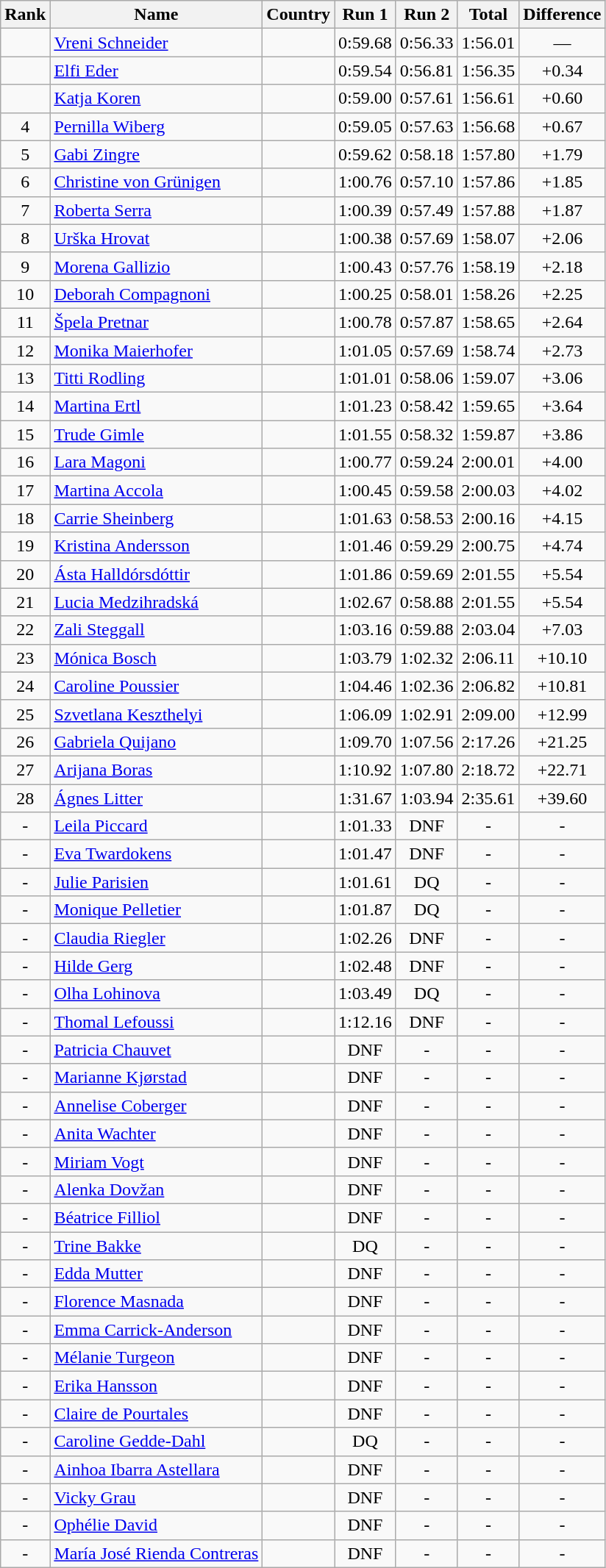<table class="wikitable sortable" style="text-align:center">
<tr>
<th>Rank</th>
<th> Name</th>
<th>Country</th>
<th>Run 1</th>
<th>Run 2</th>
<th>Total</th>
<th>Difference</th>
</tr>
<tr>
<td></td>
<td align=left><a href='#'>Vreni Schneider</a></td>
<td align=left></td>
<td>0:59.68</td>
<td>0:56.33</td>
<td>1:56.01</td>
<td>—</td>
</tr>
<tr>
<td></td>
<td align=left><a href='#'>Elfi Eder</a></td>
<td align=left></td>
<td>0:59.54</td>
<td>0:56.81</td>
<td>1:56.35</td>
<td>+0.34</td>
</tr>
<tr>
<td></td>
<td align=left><a href='#'>Katja Koren</a></td>
<td align=left></td>
<td>0:59.00</td>
<td>0:57.61</td>
<td>1:56.61</td>
<td>+0.60</td>
</tr>
<tr>
<td>4</td>
<td align=left><a href='#'>Pernilla Wiberg</a></td>
<td align=left></td>
<td>0:59.05</td>
<td>0:57.63</td>
<td>1:56.68</td>
<td>+0.67</td>
</tr>
<tr>
<td>5</td>
<td align=left><a href='#'>Gabi Zingre</a></td>
<td align=left></td>
<td>0:59.62</td>
<td>0:58.18</td>
<td>1:57.80</td>
<td>+1.79</td>
</tr>
<tr>
<td>6</td>
<td align=left><a href='#'>Christine von Grünigen</a></td>
<td align=left></td>
<td>1:00.76</td>
<td>0:57.10</td>
<td>1:57.86</td>
<td>+1.85</td>
</tr>
<tr>
<td>7</td>
<td align=left><a href='#'>Roberta Serra</a></td>
<td align=left></td>
<td>1:00.39</td>
<td>0:57.49</td>
<td>1:57.88</td>
<td>+1.87</td>
</tr>
<tr>
<td>8</td>
<td align=left><a href='#'>Urška Hrovat</a></td>
<td align=left></td>
<td>1:00.38</td>
<td>0:57.69</td>
<td>1:58.07</td>
<td>+2.06</td>
</tr>
<tr>
<td>9</td>
<td align=left><a href='#'>Morena Gallizio</a></td>
<td align=left></td>
<td>1:00.43</td>
<td>0:57.76</td>
<td>1:58.19</td>
<td>+2.18</td>
</tr>
<tr>
<td>10</td>
<td align=left><a href='#'>Deborah Compagnoni</a></td>
<td align=left></td>
<td>1:00.25</td>
<td>0:58.01</td>
<td>1:58.26</td>
<td>+2.25</td>
</tr>
<tr>
<td>11</td>
<td align=left><a href='#'>Špela Pretnar</a></td>
<td align=left></td>
<td>1:00.78</td>
<td>0:57.87</td>
<td>1:58.65</td>
<td>+2.64</td>
</tr>
<tr>
<td>12</td>
<td align=left><a href='#'>Monika Maierhofer</a></td>
<td align=left></td>
<td>1:01.05</td>
<td>0:57.69</td>
<td>1:58.74</td>
<td>+2.73</td>
</tr>
<tr>
<td>13</td>
<td align=left><a href='#'>Titti Rodling</a></td>
<td align=left></td>
<td>1:01.01</td>
<td>0:58.06</td>
<td>1:59.07</td>
<td>+3.06</td>
</tr>
<tr>
<td>14</td>
<td align=left><a href='#'>Martina Ertl</a></td>
<td align=left></td>
<td>1:01.23</td>
<td>0:58.42</td>
<td>1:59.65</td>
<td>+3.64</td>
</tr>
<tr>
<td>15</td>
<td align=left><a href='#'>Trude Gimle</a></td>
<td align=left></td>
<td>1:01.55</td>
<td>0:58.32</td>
<td>1:59.87</td>
<td>+3.86</td>
</tr>
<tr>
<td>16</td>
<td align=left><a href='#'>Lara Magoni</a></td>
<td align=left></td>
<td>1:00.77</td>
<td>0:59.24</td>
<td>2:00.01</td>
<td>+4.00</td>
</tr>
<tr>
<td>17</td>
<td align=left><a href='#'>Martina Accola</a></td>
<td align=left></td>
<td>1:00.45</td>
<td>0:59.58</td>
<td>2:00.03</td>
<td>+4.02</td>
</tr>
<tr>
<td>18</td>
<td align=left><a href='#'>Carrie Sheinberg</a></td>
<td align=left></td>
<td>1:01.63</td>
<td>0:58.53</td>
<td>2:00.16</td>
<td>+4.15</td>
</tr>
<tr>
<td>19</td>
<td align=left><a href='#'>Kristina Andersson</a></td>
<td align=left></td>
<td>1:01.46</td>
<td>0:59.29</td>
<td>2:00.75</td>
<td>+4.74</td>
</tr>
<tr>
<td>20</td>
<td align=left><a href='#'>Ásta Halldórsdóttir</a></td>
<td align=left></td>
<td>1:01.86</td>
<td>0:59.69</td>
<td>2:01.55</td>
<td>+5.54</td>
</tr>
<tr>
<td>21</td>
<td align=left><a href='#'>Lucia Medzihradská</a></td>
<td align=left></td>
<td>1:02.67</td>
<td>0:58.88</td>
<td>2:01.55</td>
<td>+5.54</td>
</tr>
<tr>
<td>22</td>
<td align=left><a href='#'>Zali Steggall</a></td>
<td align=left></td>
<td>1:03.16</td>
<td>0:59.88</td>
<td>2:03.04</td>
<td>+7.03</td>
</tr>
<tr>
<td>23</td>
<td align=left><a href='#'>Mónica Bosch</a></td>
<td align=left></td>
<td>1:03.79</td>
<td>1:02.32</td>
<td>2:06.11</td>
<td>+10.10</td>
</tr>
<tr>
<td>24</td>
<td align=left><a href='#'>Caroline Poussier</a></td>
<td align=left></td>
<td>1:04.46</td>
<td>1:02.36</td>
<td>2:06.82</td>
<td>+10.81</td>
</tr>
<tr>
<td>25</td>
<td align=left><a href='#'>Szvetlana Keszthelyi</a></td>
<td align=left></td>
<td>1:06.09</td>
<td>1:02.91</td>
<td>2:09.00</td>
<td>+12.99</td>
</tr>
<tr>
<td>26</td>
<td align=left><a href='#'>Gabriela Quijano</a></td>
<td align=left></td>
<td>1:09.70</td>
<td>1:07.56</td>
<td>2:17.26</td>
<td>+21.25</td>
</tr>
<tr>
<td>27</td>
<td align=left><a href='#'>Arijana Boras</a></td>
<td align=left></td>
<td>1:10.92</td>
<td>1:07.80</td>
<td>2:18.72</td>
<td>+22.71</td>
</tr>
<tr>
<td>28</td>
<td align=left><a href='#'>Ágnes Litter</a></td>
<td align=left></td>
<td>1:31.67</td>
<td>1:03.94</td>
<td>2:35.61</td>
<td>+39.60</td>
</tr>
<tr>
<td>-</td>
<td align=left><a href='#'>Leila Piccard</a></td>
<td align=left></td>
<td>1:01.33</td>
<td>DNF</td>
<td>-</td>
<td>-</td>
</tr>
<tr>
<td>-</td>
<td align=left><a href='#'>Eva Twardokens</a></td>
<td align=left></td>
<td>1:01.47</td>
<td>DNF</td>
<td>-</td>
<td>-</td>
</tr>
<tr>
<td>-</td>
<td align=left><a href='#'>Julie Parisien</a></td>
<td align=left></td>
<td>1:01.61</td>
<td>DQ</td>
<td>-</td>
<td>-</td>
</tr>
<tr>
<td>-</td>
<td align=left><a href='#'>Monique Pelletier</a></td>
<td align=left></td>
<td>1:01.87</td>
<td>DQ</td>
<td>-</td>
<td>-</td>
</tr>
<tr>
<td>-</td>
<td align=left><a href='#'>Claudia Riegler</a></td>
<td align=left></td>
<td>1:02.26</td>
<td>DNF</td>
<td>-</td>
<td>-</td>
</tr>
<tr>
<td>-</td>
<td align=left><a href='#'>Hilde Gerg</a></td>
<td align=left></td>
<td>1:02.48</td>
<td>DNF</td>
<td>-</td>
<td>-</td>
</tr>
<tr>
<td>-</td>
<td align=left><a href='#'>Olha Lohinova</a></td>
<td align=left></td>
<td>1:03.49</td>
<td>DQ</td>
<td>-</td>
<td>-</td>
</tr>
<tr>
<td>-</td>
<td align=left><a href='#'>Thomal Lefoussi</a></td>
<td align=left></td>
<td>1:12.16</td>
<td>DNF</td>
<td>-</td>
<td>-</td>
</tr>
<tr>
<td>-</td>
<td align=left><a href='#'>Patricia Chauvet</a></td>
<td align=left></td>
<td>DNF</td>
<td>-</td>
<td>-</td>
<td>-</td>
</tr>
<tr>
<td>-</td>
<td align=left><a href='#'>Marianne Kjørstad</a></td>
<td align=left></td>
<td>DNF</td>
<td>-</td>
<td>-</td>
<td>-</td>
</tr>
<tr>
<td>-</td>
<td align=left><a href='#'>Annelise Coberger</a></td>
<td align=left></td>
<td>DNF</td>
<td>-</td>
<td>-</td>
<td>-</td>
</tr>
<tr>
<td>-</td>
<td align=left><a href='#'>Anita Wachter</a></td>
<td align=left></td>
<td>DNF</td>
<td>-</td>
<td>-</td>
<td>-</td>
</tr>
<tr>
<td>-</td>
<td align=left><a href='#'>Miriam Vogt</a></td>
<td align=left></td>
<td>DNF</td>
<td>-</td>
<td>-</td>
<td>-</td>
</tr>
<tr>
<td>-</td>
<td align=left><a href='#'>Alenka Dovžan</a></td>
<td align=left></td>
<td>DNF</td>
<td>-</td>
<td>-</td>
<td>-</td>
</tr>
<tr>
<td>-</td>
<td align=left><a href='#'>Béatrice Filliol</a></td>
<td align=left></td>
<td>DNF</td>
<td>-</td>
<td>-</td>
<td>-</td>
</tr>
<tr>
<td>-</td>
<td align=left><a href='#'>Trine Bakke</a></td>
<td align=left></td>
<td>DQ</td>
<td>-</td>
<td>-</td>
<td>-</td>
</tr>
<tr>
<td>-</td>
<td align=left><a href='#'>Edda Mutter</a></td>
<td align=left></td>
<td>DNF</td>
<td>-</td>
<td>-</td>
<td>-</td>
</tr>
<tr>
<td>-</td>
<td align=left><a href='#'>Florence Masnada</a></td>
<td align=left></td>
<td>DNF</td>
<td>-</td>
<td>-</td>
<td>-</td>
</tr>
<tr>
<td>-</td>
<td align=left><a href='#'>Emma Carrick-Anderson</a></td>
<td align=left></td>
<td>DNF</td>
<td>-</td>
<td>-</td>
<td>-</td>
</tr>
<tr>
<td>-</td>
<td align=left><a href='#'>Mélanie Turgeon</a></td>
<td align=left></td>
<td>DNF</td>
<td>-</td>
<td>-</td>
<td>-</td>
</tr>
<tr>
<td>-</td>
<td align=left><a href='#'>Erika Hansson</a></td>
<td align=left></td>
<td>DNF</td>
<td>-</td>
<td>-</td>
<td>-</td>
</tr>
<tr>
<td>-</td>
<td align=left><a href='#'>Claire de Pourtales</a></td>
<td align=left></td>
<td>DNF</td>
<td>-</td>
<td>-</td>
<td>-</td>
</tr>
<tr>
<td>-</td>
<td align=left><a href='#'>Caroline Gedde-Dahl</a></td>
<td align=left></td>
<td>DQ</td>
<td>-</td>
<td>-</td>
<td>-</td>
</tr>
<tr>
<td>-</td>
<td align=left><a href='#'>Ainhoa Ibarra Astellara</a></td>
<td align=left></td>
<td>DNF</td>
<td>-</td>
<td>-</td>
<td>-</td>
</tr>
<tr>
<td>-</td>
<td align=left><a href='#'>Vicky Grau</a></td>
<td align=left></td>
<td>DNF</td>
<td>-</td>
<td>-</td>
<td>-</td>
</tr>
<tr>
<td>-</td>
<td align=left><a href='#'>Ophélie David</a></td>
<td align=left></td>
<td>DNF</td>
<td>-</td>
<td>-</td>
<td>-</td>
</tr>
<tr>
<td>-</td>
<td align=left><a href='#'>María José Rienda Contreras</a></td>
<td align=left></td>
<td>DNF</td>
<td>-</td>
<td>-</td>
<td>-</td>
</tr>
</table>
